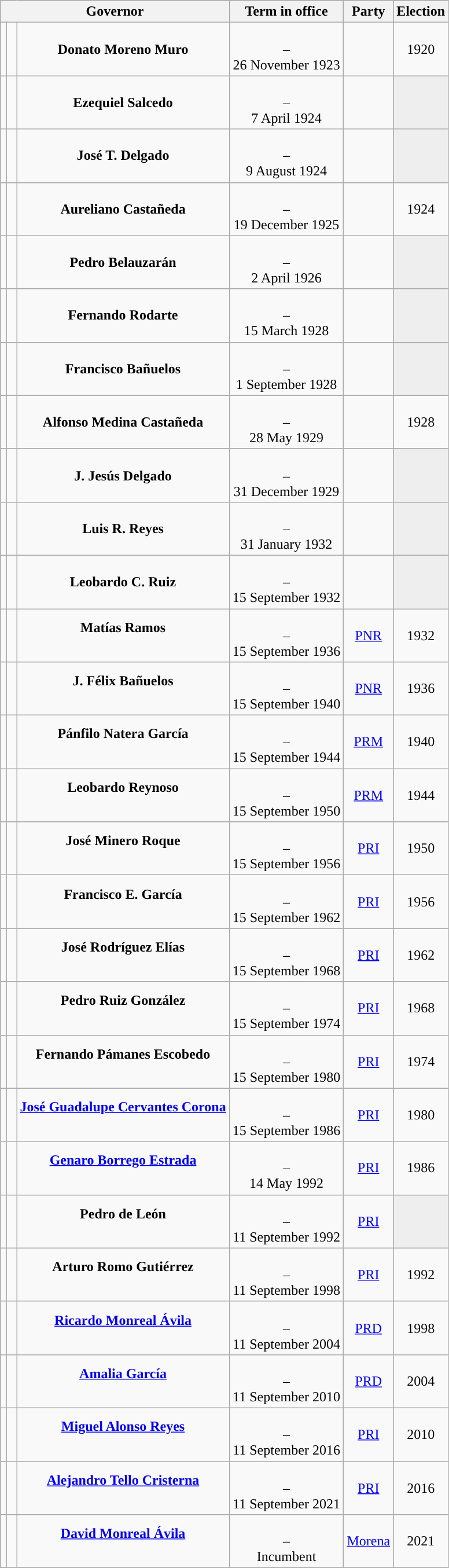<table class="wikitable sortable mw-collapsible sticky-header-multi" style="text-align:center;">
<tr>
<th scope="colgroup" colspan="3">Governor</th>
<th scope="col">Term in office</th>
<th scope="col">Party</th>
<th scope="col">Election</th>
</tr>
<tr style="height:2em;">
<td data-sort-value="Moreno Muro, Donato"></td>
<td></td>
<td><strong>Donato Moreno Muro</strong></td>
<td><br>–<br>26 November 1923</td>
<td></td>
<td>1920</td>
</tr>
<tr style="height:2em;">
<td data-sort-value="Salcedo, Ezequiel"></td>
<td></td>
<td><strong>Ezequiel Salcedo</strong></td>
<td><br>–<br>7 April 1924</td>
<td></td>
<td style="background:#EEEEEE;"></td>
</tr>
<tr style="height:2em;">
<td data-sort-value="Delgado, José T."></td>
<td></td>
<td><strong>José T. Delgado</strong></td>
<td><br>–<br>9 August 1924</td>
<td></td>
<td style="background:#EEEEEE;"></td>
</tr>
<tr style="height:2em;">
<td data-sort-value="Castañeda, Aureliano"></td>
<td></td>
<td><strong>Aureliano Castañeda</strong></td>
<td><br>–<br>19 December 1925</td>
<td></td>
<td>1924</td>
</tr>
<tr style="height:2em;">
<td data-sort-value="Belauzarán, Pedro"></td>
<td></td>
<td><strong>Pedro Belauzarán</strong></td>
<td><br>–<br>2 April 1926</td>
<td></td>
<td style="background:#EEEEEE;"></td>
</tr>
<tr style="height:2em;">
<td data-sort-value="Rodarte, Fernando"></td>
<td></td>
<td><strong>Fernando Rodarte</strong></td>
<td><br>–<br>15 March 1928</td>
<td></td>
<td style="background:#EEEEEE;"></td>
</tr>
<tr style="height:2em;">
<td data-sort-value="Bañuelos, Francisco"></td>
<td></td>
<td><strong>Francisco Bañuelos</strong></td>
<td><br>–<br>1 September 1928</td>
<td></td>
<td style="background:#EEEEEE;"></td>
</tr>
<tr style="height:2em;">
<td data-sort-value="Medina Castañeda, Alfonso"></td>
<td></td>
<td><strong>Alfonso Medina Castañeda</strong></td>
<td><br>–<br>28 May 1929</td>
<td></td>
<td>1928</td>
</tr>
<tr style="height:2em;">
<td data-sort-value="Delgado, José Jesús"></td>
<td></td>
<td><strong>J. Jesús Delgado</strong></td>
<td><br>–<br>31 December 1929</td>
<td></td>
<td style="background:#EEEEEE;"></td>
</tr>
<tr style="height:2em;">
<td data-sort-value="Reyes, Luis R."></td>
<td></td>
<td><strong>Luis R. Reyes</strong></td>
<td><br>–<br>31 January 1932</td>
<td></td>
<td style="background:#EEEEEE;"></td>
</tr>
<tr style="height:2em;">
<td data-sort-value="Ruiz, Leobardo C."></td>
<td></td>
<td><strong>Leobardo C. Ruiz</strong></td>
<td><br>–<br>15 September 1932</td>
<td></td>
<td style="background:#EEEEEE;"></td>
</tr>
<tr style="height:2em;">
<td data-sort-value="Ramos Santos, Matías"></td>
<td style="background: "> </td>
<td><strong>Matías Ramos</strong><br><br></td>
<td><br>–<br>15 September 1936</td>
<td><a href='#'>PNR</a></td>
<td>1932</td>
</tr>
<tr style="height:2em;">
<td data-sort-value="Bañuelos Bañuelos, José Félix"></td>
<td style="background: "> </td>
<td><strong>J. Félix Bañuelos</strong><br><br></td>
<td><br>–<br>15 September 1940</td>
<td><a href='#'>PNR</a></td>
<td>1936</td>
</tr>
<tr style="height:2em;">
<td data-sort-value="Natera García, Pánfilo"></td>
<td style="background: "> </td>
<td><strong>Pánfilo Natera García</strong><br><br></td>
<td><br>–<br>15 September 1944</td>
<td><a href='#'>PRM</a></td>
<td>1940</td>
</tr>
<tr style="height:2em;">
<td data-sort-value="Reynoso Gutiérrez, Leobardo"></td>
<td style="background: "> </td>
<td><strong>Leobardo Reynoso</strong><br><br></td>
<td><br>–<br>15 September 1950</td>
<td><a href='#'>PRM</a></td>
<td>1944</td>
</tr>
<tr style="height:2em;">
<td data-sort-value="Minero Roque, José"></td>
<td style="background: "> </td>
<td><strong>José Minero Roque</strong><br><br></td>
<td><br>–<br>15 September 1956</td>
<td><a href='#'>PRI</a></td>
<td>1950</td>
</tr>
<tr style="height:2em;">
<td data-sort-value="García Estrada, Francisco E."></td>
<td style="background: "> </td>
<td><strong>Francisco E. García</strong><br><br></td>
<td><br>–<br>15 September 1962</td>
<td><a href='#'>PRI</a></td>
<td>1956</td>
</tr>
<tr style="height:2em;">
<td data-sort-value="Rodríguez Elías, José"></td>
<td style="background: "> </td>
<td><strong>José Rodríguez Elías</strong><br><br></td>
<td><br>–<br>15 September 1968</td>
<td><a href='#'>PRI</a></td>
<td>1962</td>
</tr>
<tr style="height:2em;">
<td data-sort-value="Ruiz González, Pedro"></td>
<td style="background: "> </td>
<td><strong>Pedro Ruiz González</strong><br><br></td>
<td><br>–<br>15 September 1974</td>
<td><a href='#'>PRI</a></td>
<td>1968</td>
</tr>
<tr style="height:2em;">
<td data-sort-value="Pámanes Escobedo, Fernando"></td>
<td style="background: "> </td>
<td><strong>Fernando Pámanes Escobedo</strong><br><br></td>
<td><br>–<br>15 September 1980</td>
<td><a href='#'>PRI</a></td>
<td>1974</td>
</tr>
<tr style="height:2em;">
<td data-sort-value="Cervantes Corona, José Guadalupe"></td>
<td style="background: "> </td>
<td><strong><a href='#'>José Guadalupe Cervantes Corona</a></strong><br><br></td>
<td><br>–<br>15 September 1986</td>
<td><a href='#'>PRI</a></td>
<td>1980</td>
</tr>
<tr style="height:2em;">
<td data-sort-value="Borrego Estrada, Genaro"></td>
<td style="background: "> </td>
<td><strong><a href='#'>Genaro Borrego Estrada</a></strong><br><br></td>
<td><br>–<br>14 May 1992</td>
<td><a href='#'>PRI</a></td>
<td>1986</td>
</tr>
<tr style="height:2em;">
<td data-sort-value="De León Sánchez, Pedro"></td>
<td style="background: "> </td>
<td><strong>Pedro de León</strong><br><br></td>
<td><br>–<br>11 September 1992</td>
<td><a href='#'>PRI</a></td>
<td style="background:#EEEEEE;"></td>
</tr>
<tr style="height:2em;">
<td data-sort-value="Romo Gutiérrez, Arturo"></td>
<td style="background: "> </td>
<td><strong>Arturo Romo Gutiérrez</strong><br><br></td>
<td><br>–<br>11 September 1998</td>
<td><a href='#'>PRI</a></td>
<td>1992</td>
</tr>
<tr style="height:2em;">
<td data-sort-value="Monreal Ávila, Ricardo"></td>
<td style="background: "> </td>
<td><strong><a href='#'>Ricardo Monreal Ávila</a></strong><br><br></td>
<td><br>–<br>11 September 2004</td>
<td><a href='#'>PRD</a></td>
<td>1998</td>
</tr>
<tr style="height:2em;">
<td data-sort-value="García Medina, Amalia"></td>
<td style="background: "> </td>
<td><strong><a href='#'>Amalia García</a></strong><br><br></td>
<td><br>–<br>11 September 2010</td>
<td><a href='#'>PRD</a></td>
<td>2004</td>
</tr>
<tr style="height:2em;">
<td data-sort-value="Alonso Reyes, Miguel"></td>
<td style="background: "> </td>
<td><strong><a href='#'>Miguel Alonso Reyes</a></strong><br><br></td>
<td><br>–<br>11 September 2016</td>
<td><a href='#'>PRI</a></td>
<td>2010</td>
</tr>
<tr style="height:2em;">
<td data-sort-value="Tello Cristerna, Alejandro"></td>
<td style="background: "> </td>
<td><strong><a href='#'>Alejandro Tello Cristerna</a></strong><br><br></td>
<td><br>–<br>11 September 2021</td>
<td><a href='#'>PRI</a></td>
<td>2016</td>
</tr>
<tr style="height:2em;">
<td data-sort-value="Monreal Ávila, David"></td>
<td style="background: "> </td>
<td><strong><a href='#'>David Monreal Ávila</a></strong><br><br></td>
<td><br>–<br>Incumbent</td>
<td><a href='#'>Morena</a></td>
<td>2021</td>
</tr>
</table>
